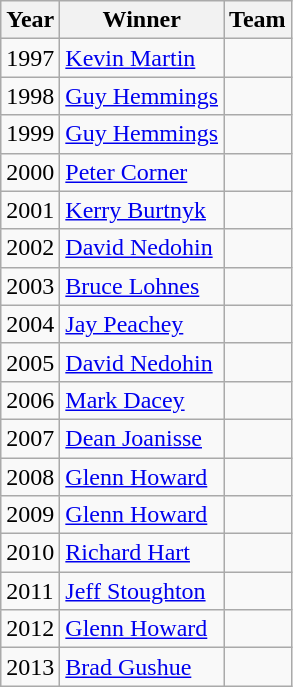<table class="wikitable">
<tr>
<th>Year</th>
<th>Winner</th>
<th>Team</th>
</tr>
<tr>
<td>1997</td>
<td><a href='#'>Kevin Martin</a></td>
<td></td>
</tr>
<tr>
<td>1998</td>
<td><a href='#'>Guy Hemmings</a></td>
<td></td>
</tr>
<tr>
<td>1999</td>
<td><a href='#'>Guy Hemmings</a></td>
<td></td>
</tr>
<tr>
<td>2000</td>
<td><a href='#'>Peter Corner</a></td>
<td></td>
</tr>
<tr>
<td>2001</td>
<td><a href='#'>Kerry Burtnyk</a></td>
<td></td>
</tr>
<tr>
<td>2002</td>
<td><a href='#'>David Nedohin</a></td>
<td></td>
</tr>
<tr>
<td>2003</td>
<td><a href='#'>Bruce Lohnes</a></td>
<td></td>
</tr>
<tr>
<td>2004</td>
<td><a href='#'>Jay Peachey</a></td>
<td></td>
</tr>
<tr>
<td>2005</td>
<td><a href='#'>David Nedohin</a></td>
<td></td>
</tr>
<tr>
<td>2006</td>
<td><a href='#'>Mark Dacey</a></td>
<td></td>
</tr>
<tr>
<td>2007</td>
<td><a href='#'>Dean Joanisse</a></td>
<td></td>
</tr>
<tr>
<td>2008</td>
<td><a href='#'>Glenn Howard</a></td>
<td></td>
</tr>
<tr>
<td>2009</td>
<td><a href='#'>Glenn Howard</a></td>
<td></td>
</tr>
<tr>
<td>2010</td>
<td><a href='#'>Richard Hart</a></td>
<td></td>
</tr>
<tr>
<td>2011</td>
<td><a href='#'>Jeff Stoughton</a></td>
<td></td>
</tr>
<tr>
<td>2012</td>
<td><a href='#'>Glenn Howard</a></td>
<td></td>
</tr>
<tr>
<td>2013</td>
<td><a href='#'>Brad Gushue</a></td>
<td></td>
</tr>
</table>
